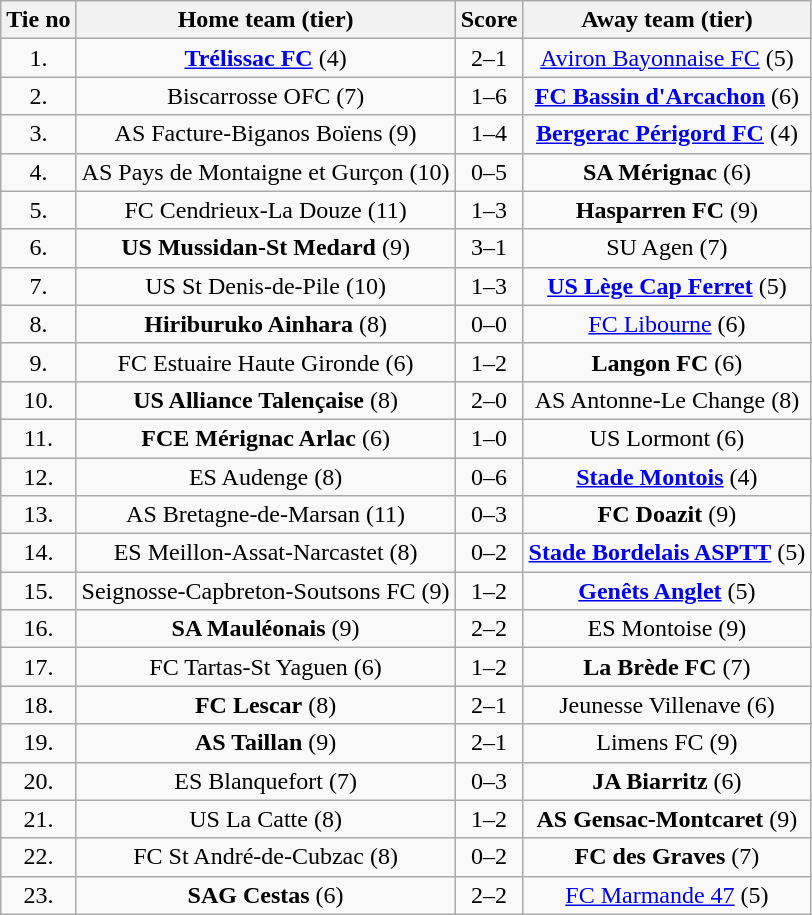<table class="wikitable" style="text-align: center">
<tr>
<th>Tie no</th>
<th>Home team (tier)</th>
<th>Score</th>
<th>Away team (tier)</th>
</tr>
<tr>
<td>1.</td>
<td><strong><a href='#'>Trélissac FC</a></strong> (4)</td>
<td>2–1</td>
<td><a href='#'>Aviron Bayonnaise FC</a> (5)</td>
</tr>
<tr>
<td>2.</td>
<td>Biscarrosse OFC (7)</td>
<td>1–6</td>
<td><strong><a href='#'>FC Bassin d'Arcachon</a></strong> (6)</td>
</tr>
<tr>
<td>3.</td>
<td>AS Facture-Biganos Boïens (9)</td>
<td>1–4</td>
<td><strong><a href='#'>Bergerac Périgord FC</a></strong> (4)</td>
</tr>
<tr>
<td>4.</td>
<td>AS Pays de Montaigne et Gurçon (10)</td>
<td>0–5</td>
<td><strong>SA Mérignac</strong> (6)</td>
</tr>
<tr>
<td>5.</td>
<td>FC Cendrieux-La Douze (11)</td>
<td>1–3</td>
<td><strong>Hasparren FC</strong> (9)</td>
</tr>
<tr>
<td>6.</td>
<td><strong>US Mussidan-St Medard</strong> (9)</td>
<td>3–1</td>
<td>SU Agen (7)</td>
</tr>
<tr>
<td>7.</td>
<td>US St Denis-de-Pile (10)</td>
<td>1–3</td>
<td><strong><a href='#'>US Lège Cap Ferret</a></strong> (5)</td>
</tr>
<tr>
<td>8.</td>
<td><strong>Hiriburuko Ainhara</strong> (8)</td>
<td>0–0 </td>
<td><a href='#'>FC Libourne</a> (6)</td>
</tr>
<tr>
<td>9.</td>
<td>FC Estuaire Haute Gironde (6)</td>
<td>1–2</td>
<td><strong>Langon FC</strong> (6)</td>
</tr>
<tr>
<td>10.</td>
<td><strong>US Alliance Talençaise</strong> (8)</td>
<td>2–0</td>
<td>AS Antonne-Le Change (8)</td>
</tr>
<tr>
<td>11.</td>
<td><strong>FCE Mérignac Arlac</strong> (6)</td>
<td>1–0</td>
<td>US Lormont (6)</td>
</tr>
<tr>
<td>12.</td>
<td>ES Audenge (8)</td>
<td>0–6</td>
<td><strong><a href='#'>Stade Montois</a></strong> (4)</td>
</tr>
<tr>
<td>13.</td>
<td>AS Bretagne-de-Marsan (11)</td>
<td>0–3</td>
<td><strong>FC Doazit</strong> (9)</td>
</tr>
<tr>
<td>14.</td>
<td>ES Meillon-Assat-Narcastet (8)</td>
<td>0–2</td>
<td><strong><a href='#'>Stade Bordelais ASPTT</a></strong> (5)</td>
</tr>
<tr>
<td>15.</td>
<td>Seignosse-Capbreton-Soutsons FC (9)</td>
<td>1–2</td>
<td><strong><a href='#'>Genêts Anglet</a></strong> (5)</td>
</tr>
<tr>
<td>16.</td>
<td><strong>SA Mauléonais</strong> (9)</td>
<td>2–2 </td>
<td>ES Montoise (9)</td>
</tr>
<tr>
<td>17.</td>
<td>FC Tartas-St Yaguen (6)</td>
<td>1–2</td>
<td><strong>La Brède FC</strong> (7)</td>
</tr>
<tr>
<td>18.</td>
<td><strong>FC Lescar</strong> (8)</td>
<td>2–1</td>
<td>Jeunesse Villenave (6)</td>
</tr>
<tr>
<td>19.</td>
<td><strong>AS Taillan</strong> (9)</td>
<td>2–1</td>
<td>Limens FC (9)</td>
</tr>
<tr>
<td>20.</td>
<td>ES Blanquefort (7)</td>
<td>0–3</td>
<td><strong>JA Biarritz</strong> (6)</td>
</tr>
<tr>
<td>21.</td>
<td>US La Catte (8)</td>
<td>1–2</td>
<td><strong>AS Gensac-Montcaret</strong> (9)</td>
</tr>
<tr>
<td>22.</td>
<td>FC St André-de-Cubzac (8)</td>
<td>0–2</td>
<td><strong>FC des Graves</strong> (7)</td>
</tr>
<tr>
<td>23.</td>
<td><strong>SAG Cestas</strong> (6)</td>
<td>2–2 </td>
<td><a href='#'>FC Marmande 47</a> (5)</td>
</tr>
</table>
